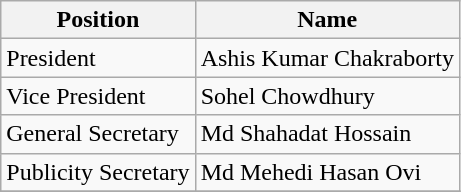<table class="wikitable" style="text-align:left;margin-left:1em;float:center">
<tr>
<th>Position</th>
<th>Name</th>
</tr>
<tr>
<td>President</td>
<td> Ashis Kumar Chakraborty</td>
</tr>
<tr>
<td>Vice President</td>
<td> Sohel Chowdhury</td>
</tr>
<tr>
<td>General Secretary</td>
<td> Md Shahadat Hossain</td>
</tr>
<tr>
<td>Publicity Secretary</td>
<td> Md Mehedi Hasan Ovi</td>
</tr>
<tr>
</tr>
</table>
